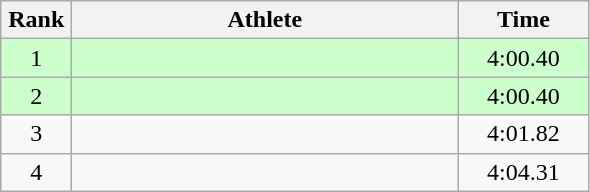<table class=wikitable style="text-align:center">
<tr>
<th width=40>Rank</th>
<th width=250>Athlete</th>
<th width=80>Time</th>
</tr>
<tr bgcolor="ccffcc">
<td>1</td>
<td align=left></td>
<td>4:00.40</td>
</tr>
<tr bgcolor="ccffcc">
<td>2</td>
<td align=left></td>
<td>4:00.40</td>
</tr>
<tr>
<td>3</td>
<td align=left></td>
<td>4:01.82</td>
</tr>
<tr>
<td>4</td>
<td align=left></td>
<td>4:04.31</td>
</tr>
</table>
